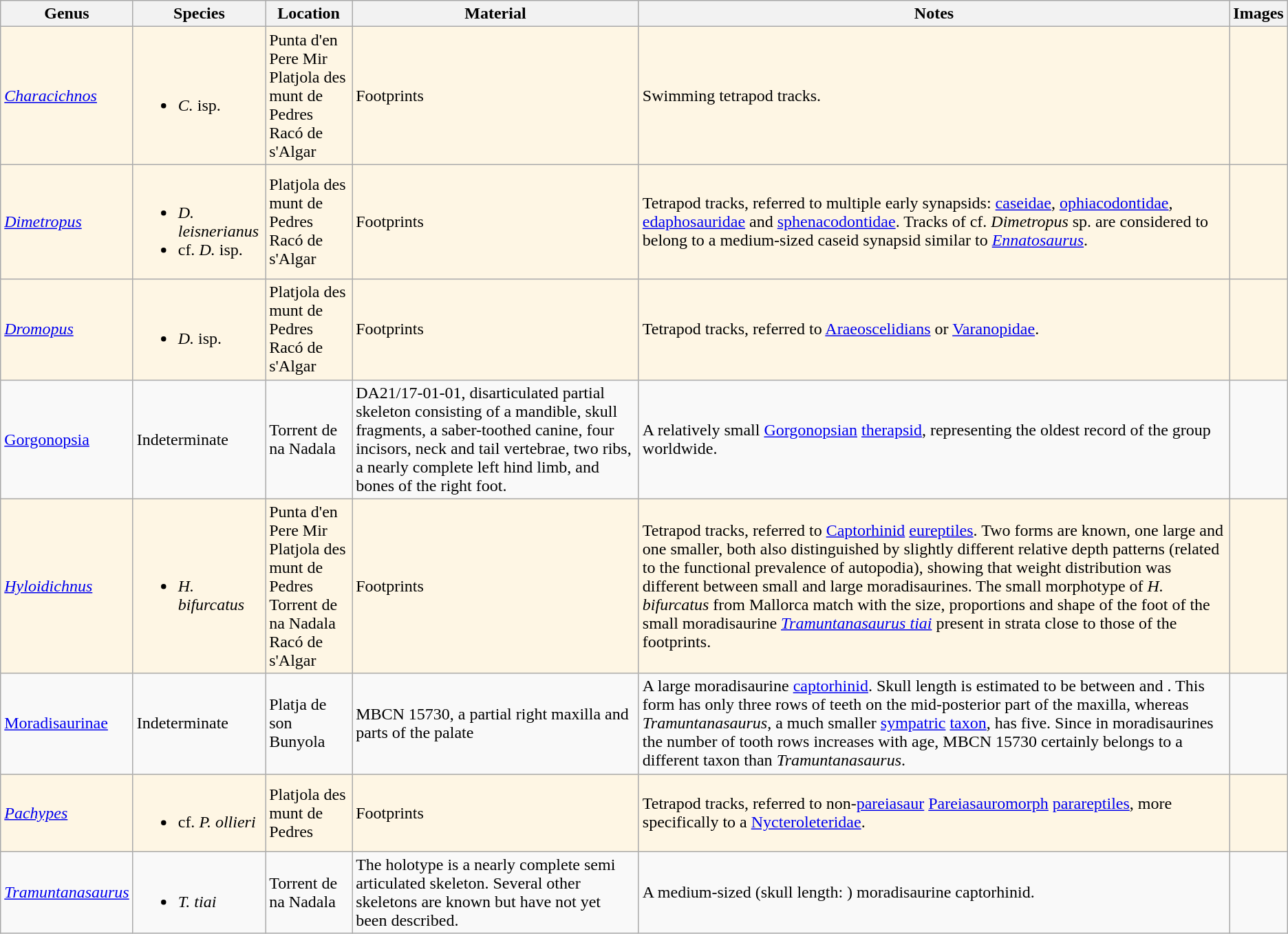<table class="wikitable">
<tr>
<th>Genus</th>
<th>Species</th>
<th>Location</th>
<th>Material</th>
<th>Notes</th>
<th>Images</th>
</tr>
<tr>
<td style="background:#FEF6E4;"><em><a href='#'>Characichnos</a></em></td>
<td style="background:#FEF6E4;"><br><ul><li><em>C.</em> isp.</li></ul></td>
<td style="background:#FEF6E4;">Punta d'en Pere Mir<br>Platjola des munt de Pedres<br>Racó de s'Algar</td>
<td style="background:#FEF6E4;">Footprints</td>
<td style="background:#FEF6E4;">Swimming tetrapod tracks.</td>
<td style="background:#FEF6E4;"></td>
</tr>
<tr>
<td style="background:#FEF6E4;"><em><a href='#'>Dimetropus</a></em></td>
<td style="background:#FEF6E4;"><br><ul><li><em>D. leisnerianus</em></li><li>cf. <em>D.</em> isp.</li></ul></td>
<td style="background:#FEF6E4;">Platjola des munt de Pedres<br>Racó de s'Algar</td>
<td style="background:#FEF6E4;">Footprints</td>
<td style="background:#FEF6E4;">Tetrapod tracks, referred to multiple early synapsids: <a href='#'>caseidae</a>, <a href='#'>ophiacodontidae</a>, <a href='#'>edaphosauridae</a> and <a href='#'>sphenacodontidae</a>. Tracks of cf. <em>Dimetropus</em> sp. are considered to belong to a medium-sized caseid synapsid similar to <em><a href='#'>Ennatosaurus</a></em>.</td>
<td style="background:#FEF6E4;"></td>
</tr>
<tr>
<td style="background:#FEF6E4;"><em><a href='#'>Dromopus</a></em></td>
<td style="background:#FEF6E4;"><br><ul><li><em>D.</em> isp.</li></ul></td>
<td style="background:#FEF6E4;">Platjola des munt de Pedres<br>Racó de s'Algar</td>
<td style="background:#FEF6E4;">Footprints</td>
<td style="background:#FEF6E4;">Tetrapod tracks, referred to <a href='#'>Araeoscelidians</a> or <a href='#'>Varanopidae</a>.</td>
<td style="background:#FEF6E4;"></td>
</tr>
<tr>
<td><a href='#'>Gorgonopsia</a></td>
<td>Indeterminate</td>
<td>Torrent de na Nadala</td>
<td>DA21/17-01-01, disarticulated partial skeleton consisting of a mandible, skull fragments, a saber-toothed canine, four incisors, neck and tail vertebrae, two ribs, a nearly complete left hind limb, and bones of the right foot.</td>
<td>A relatively small <a href='#'>Gorgonopsian</a> <a href='#'>therapsid</a>, representing the oldest record of the group worldwide.</td>
<td></td>
</tr>
<tr>
<td style="background:#FEF6E4;"><em><a href='#'>Hyloidichnus</a></em></td>
<td style="background:#FEF6E4;"><br><ul><li><em>H. bifurcatus</em></li></ul></td>
<td style="background:#FEF6E4;">Punta d'en Pere Mir<br>Platjola des munt de Pedres<br>Torrent de na Nadala<br>Racó de s'Algar</td>
<td style="background:#FEF6E4;">Footprints</td>
<td style="background:#FEF6E4;">Tetrapod tracks, referred to <a href='#'>Captorhinid</a> <a href='#'>eureptiles</a>. Two forms are known, one large and one smaller, both also distinguished by slightly different relative depth patterns (related to the functional prevalence of autopodia), showing that weight distribution was different between small and large moradisaurines. The small morphotype of <em>H. bifurcatus</em> from Mallorca match with the size, proportions and shape of the foot of the small moradisaurine <em><a href='#'>Tramuntanasaurus tiai</a></em> present in strata close to those of the footprints.</td>
<td style="background:#FEF6E4;"></td>
</tr>
<tr>
<td><a href='#'>Moradisaurinae</a></td>
<td>Indeterminate</td>
<td>Platja de son Bunyola</td>
<td>MBCN 15730, a partial right maxilla and parts of the palate</td>
<td>A large moradisaurine <a href='#'>captorhinid</a>. Skull length is estimated to be between  and . This form has only three rows of teeth on the mid-posterior part of the maxilla, whereas <em>Tramuntanasaurus</em>, a much smaller <a href='#'>sympatric</a> <a href='#'>taxon</a>, has five. Since in moradisaurines the number of tooth rows increases with age, MBCN 15730 certainly belongs to a different taxon than <em>Tramuntanasaurus</em>.</td>
<td></td>
</tr>
<tr>
<td style="background:#FEF6E4;"><em><a href='#'>Pachypes</a></em></td>
<td style="background:#FEF6E4;"><br><ul><li>cf. <em>P. ollieri</em></li></ul></td>
<td style="background:#FEF6E4;">Platjola des munt de Pedres</td>
<td style="background:#FEF6E4;">Footprints</td>
<td style="background:#FEF6E4;">Tetrapod tracks, referred to non-<a href='#'>pareiasaur</a> <a href='#'>Pareiasauromorph</a> <a href='#'>parareptiles</a>, more specifically to a <a href='#'>Nycteroleteridae</a>.</td>
<td style="background:#FEF6E4;"></td>
</tr>
<tr>
<td><em><a href='#'>Tramuntanasaurus</a></em></td>
<td><br><ul><li><em>T. tiai</em></li></ul></td>
<td>Torrent de na Nadala</td>
<td>The holotype is a nearly complete semi articulated skeleton. Several other skeletons are known but have not yet been described.</td>
<td>A medium-sized (skull length: )  moradisaurine captorhinid.</td>
<td></td>
</tr>
</table>
